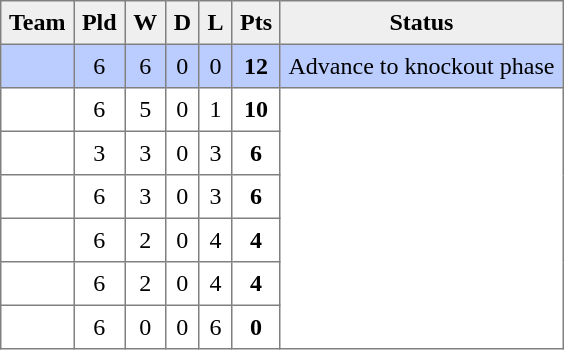<table style=border-collapse:collapse border=1 cellspacing=0 cellpadding=5>
<tr align=center bgcolor=#efefef>
<th>Team</th>
<th>Pld</th>
<th>W</th>
<th>D</th>
<th>L</th>
<th>Pts</th>
<th>Status</th>
</tr>
<tr align=center style="background:#bbccff;">
<td style="text-align:left;"> </td>
<td>6</td>
<td>6</td>
<td>0</td>
<td>0</td>
<td><strong>12</strong></td>
<td rowspan=1>Advance to knockout phase</td>
</tr>
<tr align=center style="background:#FFFFFF;">
<td style="text-align:left;"> </td>
<td>6</td>
<td>5</td>
<td>0</td>
<td>1</td>
<td><strong>10</strong></td>
<td rowspan=6></td>
</tr>
<tr align=center style="background:#FFFFFF;">
<td style="text-align:left;"> </td>
<td>3</td>
<td>3</td>
<td>0</td>
<td>3</td>
<td><strong>6</strong></td>
</tr>
<tr align=center style="background:#FFFFFF;">
<td style="text-align:left;"> </td>
<td>6</td>
<td>3</td>
<td>0</td>
<td>3</td>
<td><strong>6</strong></td>
</tr>
<tr align=center style="background:#FFFFFF;">
<td style="text-align:left;"> </td>
<td>6</td>
<td>2</td>
<td>0</td>
<td>4</td>
<td><strong>4</strong></td>
</tr>
<tr align=center style="background:#FFFFFF;">
<td style="text-align:left;"> </td>
<td>6</td>
<td>2</td>
<td>0</td>
<td>4</td>
<td><strong>4</strong></td>
</tr>
<tr align=center style="background:#FFFFFF;">
<td style="text-align:left;"> </td>
<td>6</td>
<td>0</td>
<td>0</td>
<td>6</td>
<td><strong>0</strong></td>
</tr>
</table>
